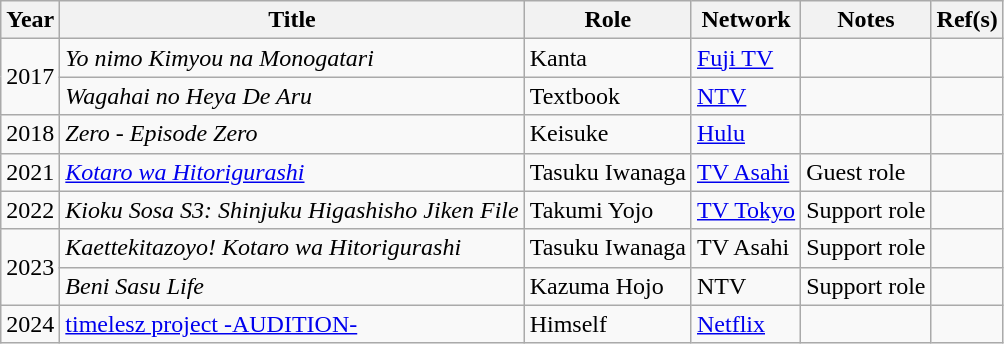<table class="wikitable">
<tr>
<th>Year</th>
<th>Title</th>
<th>Role</th>
<th>Network</th>
<th>Notes</th>
<th><abbr>Ref(s)</abbr></th>
</tr>
<tr>
<td rowspan="2">2017</td>
<td><em>Yo nimo Kimyou na Monogatari</em></td>
<td>Kanta</td>
<td><a href='#'>Fuji TV</a></td>
<td></td>
<td></td>
</tr>
<tr>
<td><em>Wagahai no Heya De Aru</em></td>
<td>Textbook</td>
<td><a href='#'>NTV</a></td>
<td></td>
<td></td>
</tr>
<tr>
<td>2018</td>
<td><em>Zero - Episode Zero</em></td>
<td>Keisuke</td>
<td><a href='#'>Hulu</a></td>
<td></td>
<td></td>
</tr>
<tr>
<td>2021</td>
<td><em><a href='#'>Kotaro wa Hitorigurashi</a></em></td>
<td>Tasuku Iwanaga</td>
<td><a href='#'>TV Asahi</a></td>
<td>Guest role</td>
<td></td>
</tr>
<tr>
<td>2022</td>
<td><em>Kioku Sosa S3: Shinjuku Higashisho Jiken File</em></td>
<td>Takumi Yojo</td>
<td><a href='#'>TV Tokyo</a></td>
<td>Support role</td>
<td></td>
</tr>
<tr>
<td rowspan="2">2023</td>
<td><em>Kaettekitazoyo! Kotaro wa Hitorigurashi</em></td>
<td>Tasuku Iwanaga</td>
<td>TV Asahi</td>
<td>Support role</td>
<td></td>
</tr>
<tr>
<td><em>Beni Sasu Life</em></td>
<td>Kazuma Hojo</td>
<td>NTV</td>
<td>Support role</td>
<td></td>
</tr>
<tr>
<td>2024</td>
<td><a href='#'>timelesz project -AUDITION-</a></td>
<td>Himself</td>
<td><a href='#'>Netflix</a></td>
<td></td>
<td></td>
</tr>
</table>
